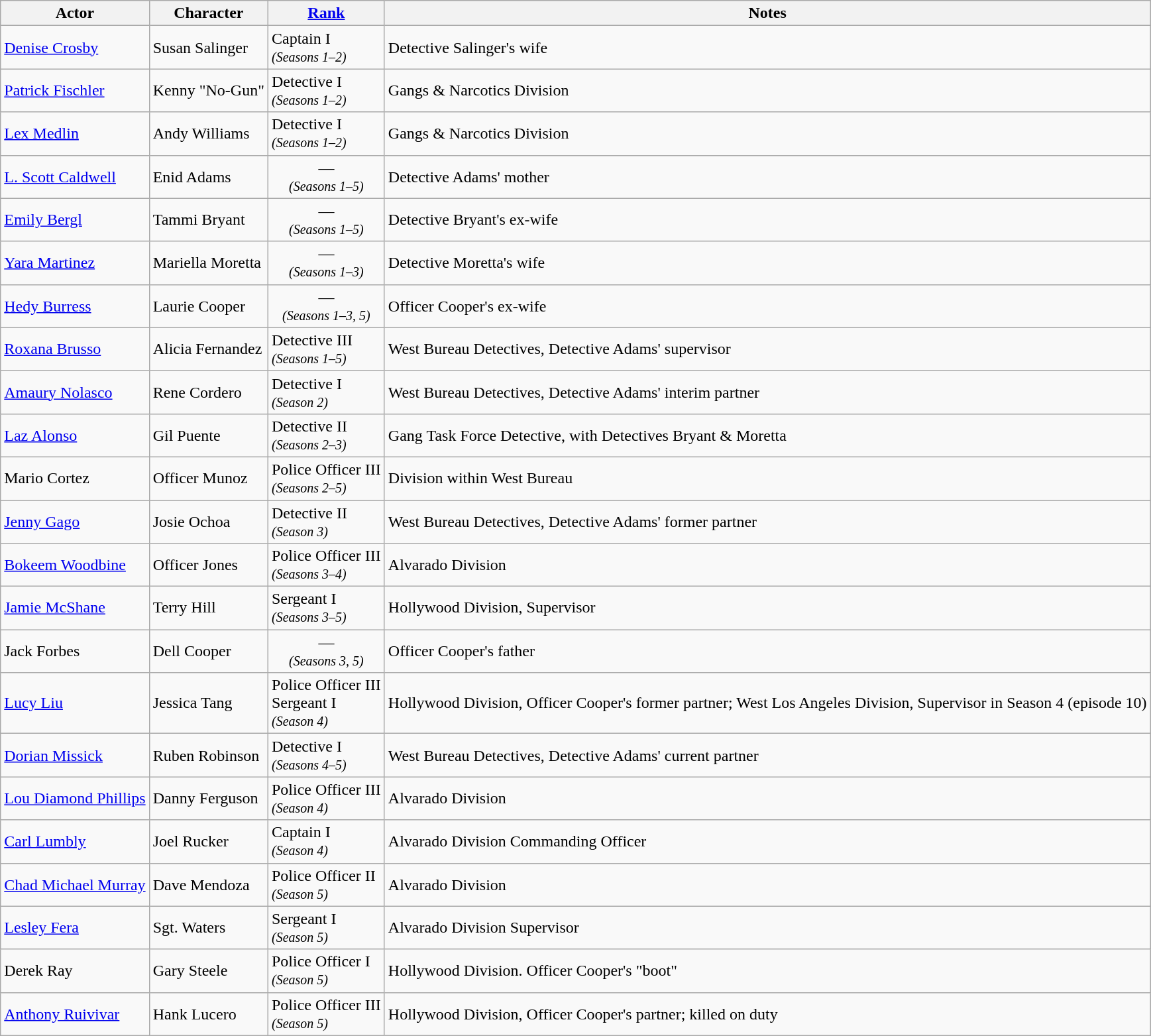<table class="wikitable">
<tr>
<th>Actor</th>
<th>Character</th>
<th><a href='#'>Rank</a></th>
<th>Notes</th>
</tr>
<tr>
<td><a href='#'>Denise Crosby</a></td>
<td>Susan Salinger</td>
<td>Captain I<br><small><em>(Seasons 1–2)</em></small></td>
<td>Detective Salinger's wife</td>
</tr>
<tr>
<td><a href='#'>Patrick Fischler</a></td>
<td>Kenny "No-Gun"</td>
<td>Detective I<br><small><em>(Seasons 1–2)</em></small></td>
<td>Gangs & Narcotics Division</td>
</tr>
<tr>
<td><a href='#'>Lex Medlin</a></td>
<td>Andy Williams</td>
<td>Detective I<br><small><em>(Seasons 1–2)</em></small></td>
<td>Gangs & Narcotics Division</td>
</tr>
<tr>
<td><a href='#'>L. Scott Caldwell</a></td>
<td>Enid Adams</td>
<td align=center>—<br><small><em>(Seasons 1–5)</em></small></td>
<td>Detective Adams' mother</td>
</tr>
<tr>
<td><a href='#'>Emily Bergl</a></td>
<td>Tammi Bryant</td>
<td align=center>—<br><small><em>(Seasons 1–5)</em></small></td>
<td>Detective Bryant's ex-wife</td>
</tr>
<tr>
<td><a href='#'>Yara Martinez</a></td>
<td>Mariella Moretta</td>
<td align=center>—<br><small><em>(Seasons 1–3)</em></small></td>
<td>Detective Moretta's wife</td>
</tr>
<tr>
<td><a href='#'>Hedy Burress</a></td>
<td>Laurie Cooper</td>
<td align=center>—<br><small><em>(Seasons 1–3, 5)</em></small></td>
<td>Officer Cooper's ex-wife</td>
</tr>
<tr>
<td><a href='#'>Roxana Brusso</a></td>
<td>Alicia Fernandez</td>
<td>Detective III<br><small><em>(Seasons 1–5)</em></small></td>
<td>West Bureau Detectives, Detective Adams' supervisor</td>
</tr>
<tr>
<td><a href='#'>Amaury Nolasco</a></td>
<td>Rene Cordero</td>
<td>Detective I<br><small><em>(Season 2)</em></small></td>
<td>West Bureau Detectives, Detective Adams' interim partner</td>
</tr>
<tr>
<td><a href='#'>Laz Alonso</a></td>
<td>Gil Puente</td>
<td>Detective II<br><small><em>(Seasons 2–3)</em></small></td>
<td>Gang Task Force Detective, with Detectives Bryant & Moretta</td>
</tr>
<tr>
<td>Mario Cortez</td>
<td>Officer Munoz</td>
<td>Police Officer III<br><small><em>(Seasons 2–5)</em></small></td>
<td>Division within West Bureau</td>
</tr>
<tr>
<td><a href='#'>Jenny Gago</a></td>
<td>Josie Ochoa</td>
<td>Detective II<br><small><em>(Season 3)</em></small></td>
<td>West Bureau Detectives, Detective Adams' former partner</td>
</tr>
<tr>
<td><a href='#'>Bokeem Woodbine</a></td>
<td>Officer Jones</td>
<td>Police Officer III<br><small><em>(Seasons 3–4)</em></small></td>
<td>Alvarado Division</td>
</tr>
<tr>
<td><a href='#'>Jamie McShane</a></td>
<td>Terry Hill</td>
<td>Sergeant I<br><small><em>(Seasons 3–5)</em></small></td>
<td>Hollywood Division, Supervisor</td>
</tr>
<tr>
<td>Jack Forbes</td>
<td>Dell Cooper</td>
<td align=center>—<br><small><em>(Seasons 3, 5)</em></small></td>
<td>Officer Cooper's father</td>
</tr>
<tr>
<td><a href='#'>Lucy Liu</a></td>
<td>Jessica Tang</td>
<td>Police Officer III<br>Sergeant I<br><small><em>(Season 4)</em></small></td>
<td>Hollywood Division, Officer Cooper's former partner; West Los Angeles Division, Supervisor in Season 4 (episode 10)</td>
</tr>
<tr>
<td><a href='#'>Dorian Missick</a></td>
<td>Ruben Robinson</td>
<td>Detective I<br><small><em>(Seasons 4–5)</em></small></td>
<td>West Bureau Detectives, Detective Adams' current partner</td>
</tr>
<tr>
<td><a href='#'>Lou Diamond Phillips</a></td>
<td>Danny Ferguson</td>
<td>Police Officer III<br><small><em>(Season 4)</em></small></td>
<td>Alvarado Division</td>
</tr>
<tr>
<td><a href='#'>Carl Lumbly</a></td>
<td>Joel Rucker</td>
<td>Captain I<br><small><em>(Season 4)</em></small></td>
<td>Alvarado Division Commanding Officer</td>
</tr>
<tr>
<td><a href='#'>Chad Michael Murray</a></td>
<td>Dave Mendoza</td>
<td>Police Officer II<br><small><em>(Season 5)</em></small></td>
<td>Alvarado Division</td>
</tr>
<tr>
<td><a href='#'>Lesley Fera</a></td>
<td>Sgt. Waters</td>
<td>Sergeant I<br><small><em>(Season 5)</em></small></td>
<td>Alvarado Division Supervisor</td>
</tr>
<tr>
<td>Derek Ray</td>
<td>Gary Steele</td>
<td>Police Officer I<br><small><em>(Season 5)</em></small></td>
<td>Hollywood Division. Officer Cooper's "boot"</td>
</tr>
<tr>
<td><a href='#'>Anthony Ruivivar</a></td>
<td>Hank Lucero</td>
<td>Police Officer III<br><small><em>(Season 5)</em></small></td>
<td>Hollywood Division, Officer Cooper's partner; killed on duty</td>
</tr>
</table>
